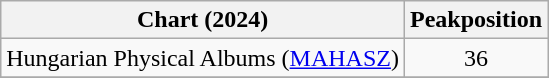<table class="wikitable">
<tr>
<th>Chart (2024)</th>
<th>Peakposition</th>
</tr>
<tr>
<td>Hungarian Physical Albums (<a href='#'>MAHASZ</a>)</td>
<td align="center">36</td>
</tr>
<tr>
</tr>
</table>
